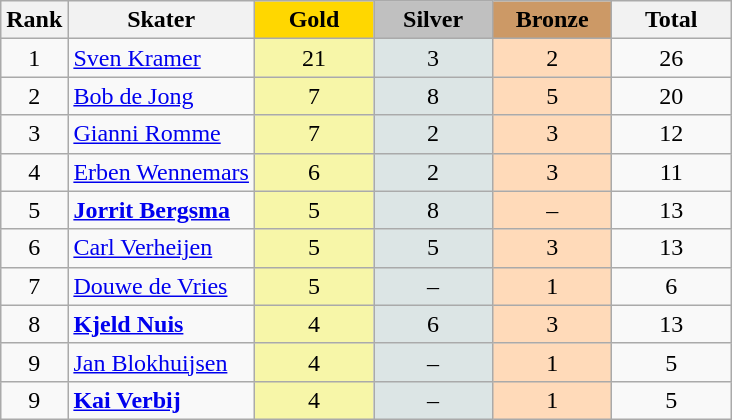<table class="wikitable sortable" border="1" style="text-align:center; font-size:100%;">
<tr>
<th>Rank</th>
<th style="width:15:em;">Skater</th>
<td style="background:gold; width:4.5em; font-weight:bold;">Gold</td>
<td style="background:silver; width:4.5em; font-weight:bold;">Silver</td>
<td style="background:#cc9966; width:4.5em; font-weight:bold;">Bronze</td>
<th style="width:4.5em;">Total</th>
</tr>
<tr>
<td>1</td>
<td align="left"><a href='#'>Sven Kramer</a></td>
<td bgcolor="#F7F6A8">21</td>
<td bgcolor="#DCE5E5">3</td>
<td bgcolor="#FFDAB9">2</td>
<td>26</td>
</tr>
<tr align="center">
<td>2</td>
<td align="left"><a href='#'>Bob de Jong</a></td>
<td bgcolor="#F7F6A8">7</td>
<td bgcolor="#DCE5E5">8</td>
<td bgcolor="#FFDAB9">5</td>
<td>20</td>
</tr>
<tr align="center">
<td>3</td>
<td align="left"><a href='#'>Gianni Romme</a></td>
<td bgcolor="#F7F6A8">7</td>
<td bgcolor="#DCE5E5">2</td>
<td bgcolor="#FFDAB9">3</td>
<td>12</td>
</tr>
<tr align="center">
<td>4</td>
<td align="left"><a href='#'>Erben Wennemars</a></td>
<td bgcolor="#F7F6A8">6</td>
<td bgcolor="#DCE5E5">2</td>
<td bgcolor="#FFDAB9">3</td>
<td>11</td>
</tr>
<tr align="center">
<td>5</td>
<td align="left"><strong><a href='#'>Jorrit Bergsma</a></strong></td>
<td bgcolor="#F7F6A8">5</td>
<td bgcolor="#DCE5E5">8</td>
<td bgcolor="#FFDAB9">–</td>
<td>13</td>
</tr>
<tr align="center">
<td>6</td>
<td align="left"><a href='#'>Carl Verheijen</a></td>
<td bgcolor="#F7F6A8">5</td>
<td bgcolor="#DCE5E5">5</td>
<td bgcolor="#FFDAB9">3</td>
<td>13</td>
</tr>
<tr align="center">
<td>7</td>
<td align="left"><a href='#'>Douwe de Vries</a></td>
<td bgcolor="#F7F6A8">5</td>
<td bgcolor="#DCE5E5">–</td>
<td bgcolor="#FFDAB9">1</td>
<td>6</td>
</tr>
<tr align="center">
<td>8</td>
<td align="left"><strong><a href='#'>Kjeld Nuis</a></strong></td>
<td bgcolor="#F7F6A8">4</td>
<td bgcolor="#DCE5E5">6</td>
<td bgcolor="#FFDAB9">3</td>
<td>13</td>
</tr>
<tr align="center">
<td>9</td>
<td align="left"><a href='#'>Jan Blokhuijsen</a></td>
<td bgcolor="#F7F6A8">4</td>
<td bgcolor="#DCE5E5">–</td>
<td bgcolor="#FFDAB9">1</td>
<td>5</td>
</tr>
<tr align="center">
<td>9</td>
<td align="left"><strong><a href='#'>Kai Verbij</a></strong></td>
<td bgcolor="#F7F6A8">4</td>
<td bgcolor="#DCE5E5">–</td>
<td bgcolor="#FFDAB9">1</td>
<td>5</td>
</tr>
</table>
